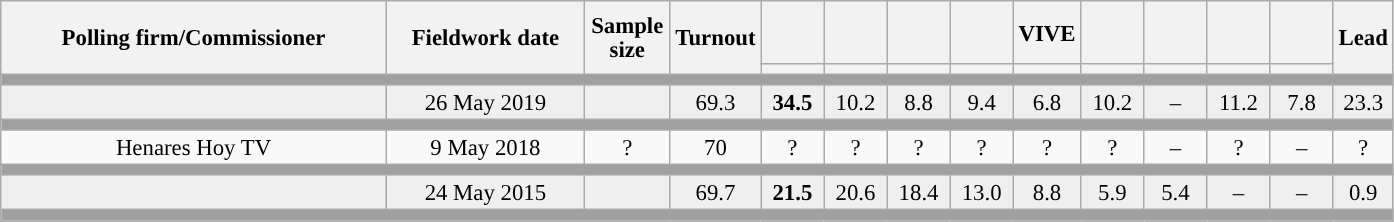<table class="wikitable collapsible collapsed" style="text-align:center; font-size:95%; line-height:16px;">
<tr style="height:42px;">
<th style="width:250px;" rowspan="2">Polling firm/Commissioner</th>
<th style="width:125px;" rowspan="2">Fieldwork date</th>
<th style="width:50px;" rowspan="2">Sample size</th>
<th style="width:45px;" rowspan="2">Turnout</th>
<th style="width:35px;"></th>
<th style="width:35px;"></th>
<th style="width:35px;"></th>
<th style="width:35px;"></th>
<th style="width:35px;">VIVE</th>
<th style="width:35px;"></th>
<th style="width:35px;"></th>
<th style="width:35px;"></th>
<th style="width:35px;"></th>
<th style="width:30px;" rowspan="2">Lead</th>
</tr>
<tr>
<th style="color:inherit;background:"></th>
<th style="color:inherit;background:"></th>
<th style="color:inherit;background:"></th>
<th style="color:inherit;background:"></th>
<th style="color:inherit;background:"></th>
<th style="color:inherit;background:"></th>
<th style="color:inherit;background:"></th>
<th style="color:inherit;background:"></th>
<th style="color:inherit;background:"></th>
</tr>
<tr>
<td colspan="14" style="background:#A0A0A0"></td>
</tr>
<tr style="background:#EFEFEF;">
<td><strong></strong></td>
<td>26 May 2019</td>
<td></td>
<td>69.3</td>
<td><strong>34.5</strong><br></td>
<td>10.2<br></td>
<td>8.8<br></td>
<td>9.4<br></td>
<td>6.8<br></td>
<td>10.2<br></td>
<td>–</td>
<td>11.2<br></td>
<td>7.8<br></td>
<td style="background:">23.3</td>
</tr>
<tr>
<td colspan="14" style="background:#A0A0A0"></td>
</tr>
<tr>
<td>Henares Hoy TV</td>
<td>9 May 2018</td>
<td>?</td>
<td>70</td>
<td>?<br></td>
<td>?<br></td>
<td>?<br></td>
<td>?<br></td>
<td>?<br></td>
<td>?<br></td>
<td>–</td>
<td>?<br></td>
<td>–</td>
<td style="background:">?</td>
</tr>
<tr>
<td colspan="14" style="background:#A0A0A0"></td>
</tr>
<tr style="background:#EFEFEF;">
<td><strong></strong></td>
<td>24 May 2015</td>
<td></td>
<td>69.7</td>
<td><strong>21.5</strong><br></td>
<td>20.6<br></td>
<td>18.4<br></td>
<td>13.0<br></td>
<td>8.8<br></td>
<td>5.9<br></td>
<td>5.4<br></td>
<td>–</td>
<td>–</td>
<td style="background:">0.9</td>
</tr>
<tr>
<td colspan="14" style="background:#A0A0A0"></td>
</tr>
</table>
